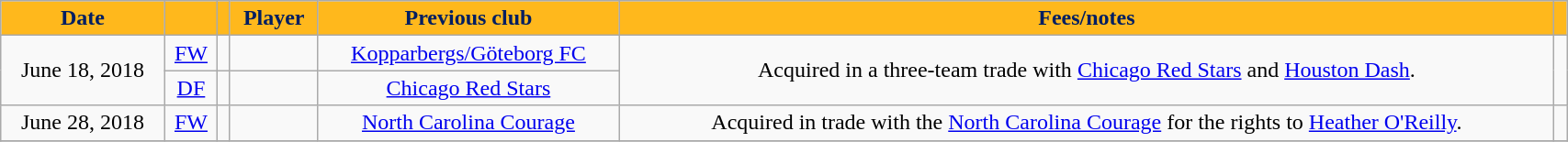<table class="wikitable sortable" style="width:90%; text-align:center;">
<tr>
<th style="background:#FFB81C; color:#001E62;" data-sort-type="usLongDate">Date</th>
<th style="background:#FFB81C; color:#001E62;"></th>
<th style="background:#FFB81C; color:#001E62;"></th>
<th style="background:#FFB81C; color:#001E62;">Player</th>
<th style="background:#FFB81C; color:#001E62;">Previous club</th>
<th style="background:#FFB81C; color:#001E62;">Fees/notes</th>
<th style="background:#FFB81C; color:#001E62;"></th>
</tr>
<tr>
<td rowspan=2>June 18, 2018</td>
<td><a href='#'>FW</a></td>
<td></td>
<td></td>
<td> <a href='#'>Kopparbergs/Göteborg FC</a></td>
<td rowspan=2>Acquired in a three-team trade with <a href='#'>Chicago Red Stars</a> and <a href='#'>Houston Dash</a>.</td>
<td rowspan=2></td>
</tr>
<tr>
<td><a href='#'>DF</a></td>
<td></td>
<td></td>
<td> <a href='#'>Chicago Red Stars</a></td>
</tr>
<tr>
<td>June 28, 2018</td>
<td><a href='#'>FW</a></td>
<td></td>
<td></td>
<td> <a href='#'>North Carolina Courage</a></td>
<td>Acquired in trade with the <a href='#'>North Carolina Courage</a> for the rights to <a href='#'>Heather O'Reilly</a>.</td>
<td></td>
</tr>
<tr>
</tr>
</table>
